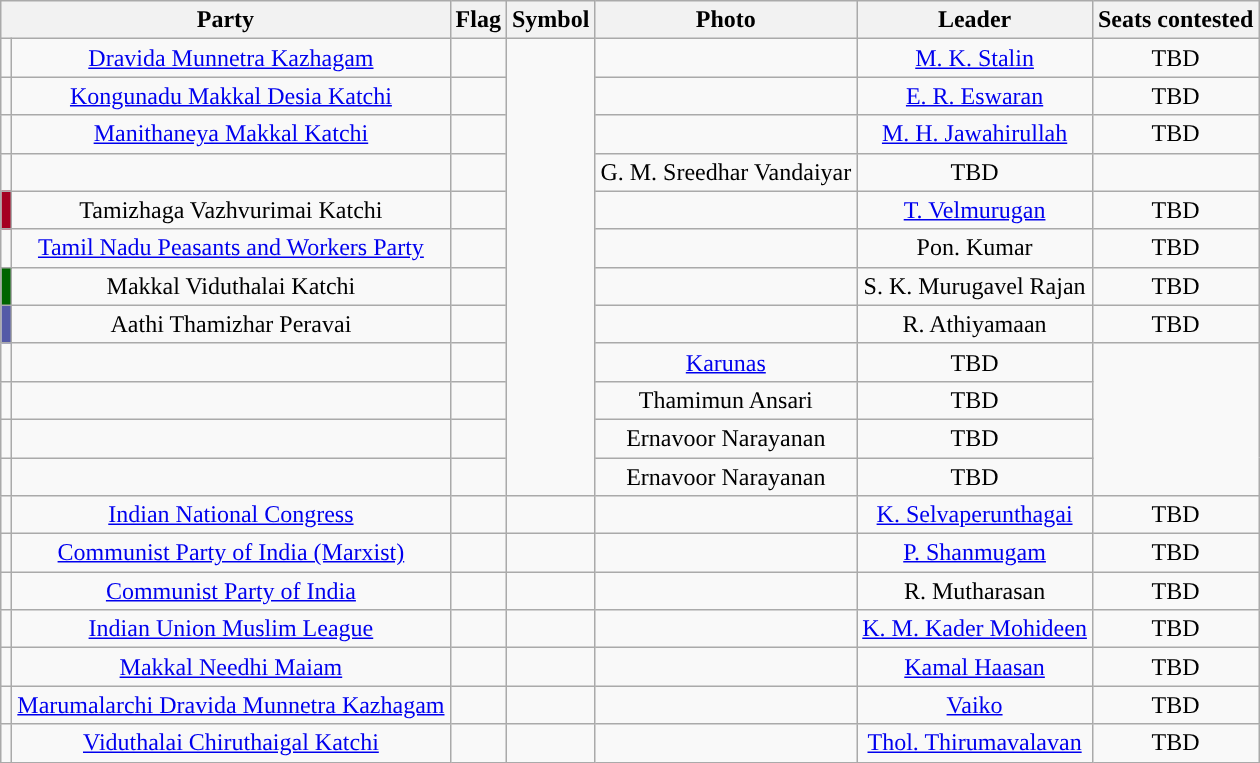<table class="wikitable sortable" style="text-align:center;">
<tr>
<th colspan="2">Party</th>
<th>Flag</th>
<th>Symbol</th>
<th>Photo</th>
<th>Leader</th>
<th>Seats contested</th>
</tr>
<tr>
<td></td>
<td><a href='#'>Dravida Munnetra Kazhagam</a></td>
<td></td>
<td rowspan=12></td>
<td></td>
<td><a href='#'>M. K. Stalin</a></td>
<td>TBD</td>
</tr>
<tr>
<td></td>
<td><a href='#'>Kongunadu Makkal Desia Katchi</a></td>
<td></td>
<td></td>
<td><a href='#'>E. R. Eswaran</a></td>
<td>TBD</td>
</tr>
<tr>
<td></td>
<td><a href='#'>Manithaneya Makkal Katchi</a></td>
<td></td>
<td></td>
<td><a href='#'>M. H. Jawahirullah</a></td>
<td>TBD</td>
</tr>
<tr>
<td></td>
<td></td>
<td></td>
<td>G. M. Sreedhar Vandaiyar</td>
<td>TBD</td>
</tr>
<tr>
<td style="background:#A50021"></td>
<td>Tamizhaga Vazhvurimai Katchi</td>
<td></td>
<td></td>
<td><a href='#'>T. Velmurugan</a></td>
<td>TBD</td>
</tr>
<tr>
<td></td>
<td><a href='#'>Tamil Nadu Peasants and Workers Party</a></td>
<td></td>
<td></td>
<td>Pon. Kumar</td>
<td>TBD</td>
</tr>
<tr>
<td style="background:#006400"></td>
<td>Makkal Viduthalai Katchi</td>
<td></td>
<td></td>
<td>S. K. Murugavel Rajan</td>
<td>TBD</td>
</tr>
<tr>
<td style="background:#545AA7"></td>
<td>Aathi Thamizhar Peravai</td>
<td></td>
<td></td>
<td>R. Athiyamaan</td>
<td>TBD</td>
</tr>
<tr>
<td></td>
<td></td>
<td></td>
<td><a href='#'>Karunas</a></td>
<td>TBD</td>
</tr>
<tr>
<td></td>
<td></td>
<td></td>
<td>Thamimun Ansari</td>
<td>TBD</td>
</tr>
<tr>
<td></td>
<td></td>
<td></td>
<td>Ernavoor Narayanan</td>
<td>TBD</td>
</tr>
<tr>
<td></td>
<td></td>
<td></td>
<td>Ernavoor Narayanan</td>
<td>TBD</td>
</tr>
<tr>
<td></td>
<td><a href='#'>Indian National Congress</a></td>
<td></td>
<td></td>
<td></td>
<td><a href='#'>K. Selvaperunthagai</a></td>
<td>TBD</td>
</tr>
<tr 185>
<td></td>
<td><a href='#'>Communist Party of India (Marxist)</a></td>
<td></td>
<td></td>
<td></td>
<td><a href='#'>P. Shanmugam</a></td>
<td>TBD</td>
</tr>
<tr>
<td></td>
<td><a href='#'>Communist Party of India</a></td>
<td></td>
<td></td>
<td></td>
<td>R. Mutharasan</td>
<td>TBD</td>
</tr>
<tr>
<td></td>
<td><a href='#'>Indian Union Muslim League</a></td>
<td></td>
<td></td>
<td></td>
<td><a href='#'>K. M. Kader Mohideen</a></td>
<td>TBD</td>
</tr>
<tr>
<td></td>
<td><a href='#'>Makkal Needhi Maiam</a></td>
<td></td>
<td></td>
<td></td>
<td><a href='#'>Kamal Haasan</a></td>
<td>TBD</td>
</tr>
<tr>
<td></td>
<td><a href='#'>Marumalarchi Dravida Munnetra Kazhagam</a></td>
<td></td>
<td></td>
<td></td>
<td><a href='#'>Vaiko</a></td>
<td>TBD</td>
</tr>
<tr>
<td></td>
<td><a href='#'>Viduthalai Chiruthaigal Katchi</a></td>
<td></td>
<td></td>
<td></td>
<td><a href='#'>Thol. Thirumavalavan</a></td>
<td>TBD</td>
</tr>
</table>
